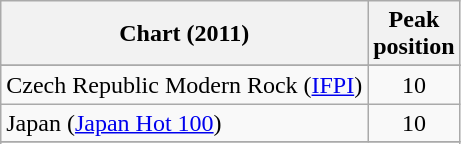<table class="wikitable sortable">
<tr>
<th scope="col">Chart (2011)</th>
<th scope="col">Peak<br>position</th>
</tr>
<tr>
</tr>
<tr>
</tr>
<tr>
<td>Czech Republic Modern Rock (<a href='#'>IFPI</a>)</td>
<td style="text-align:center;">10</td>
</tr>
<tr>
<td>Japan (<a href='#'>Japan Hot 100</a>)</td>
<td style="text-align:center;">10</td>
</tr>
<tr>
</tr>
<tr>
</tr>
</table>
